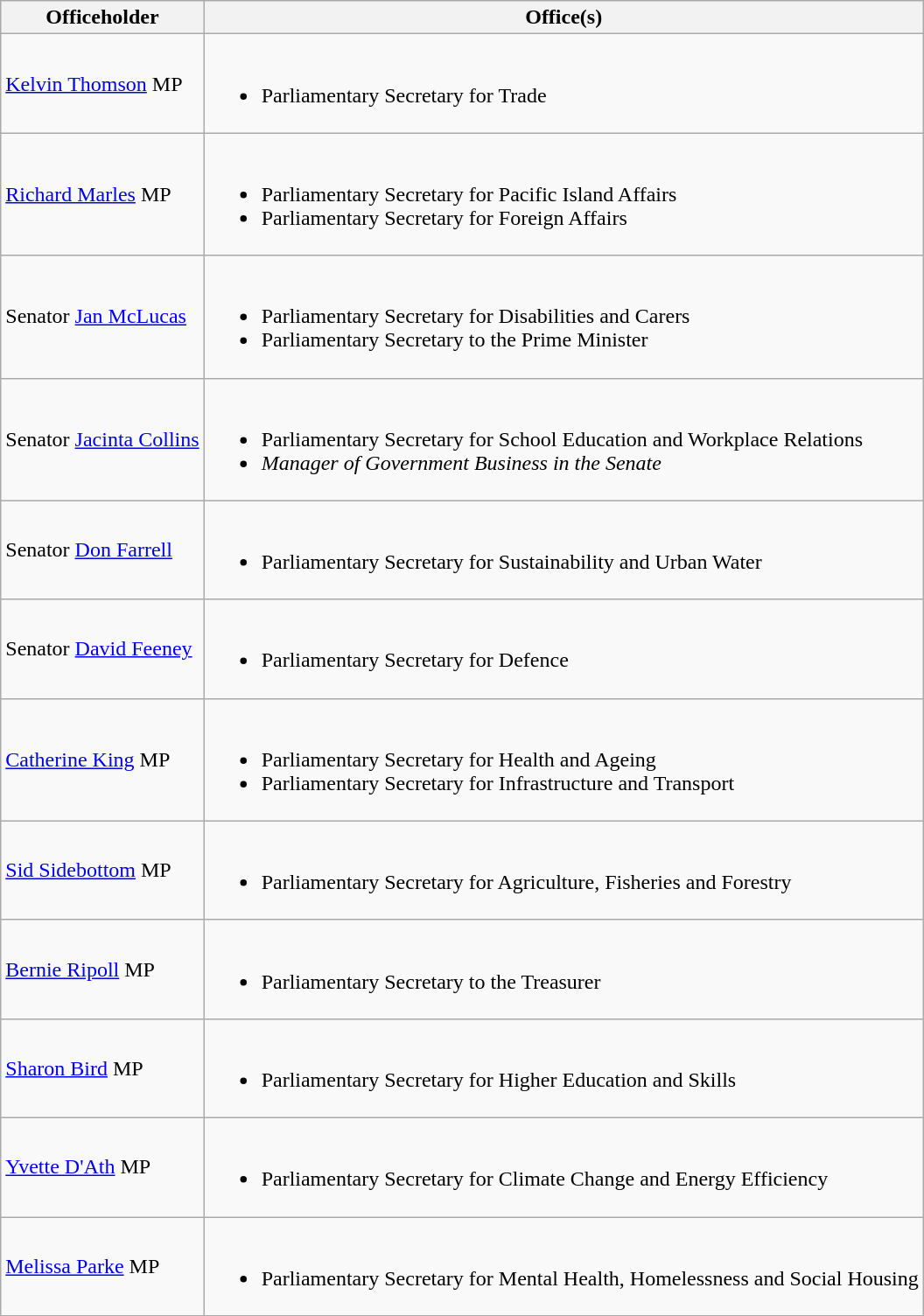<table class="wikitable">
<tr>
<th>Officeholder</th>
<th>Office(s)</th>
</tr>
<tr>
<td><a href='#'>Kelvin Thomson</a> MP</td>
<td><br><ul><li>Parliamentary Secretary for Trade</li></ul></td>
</tr>
<tr>
<td><a href='#'>Richard Marles</a> MP</td>
<td><br><ul><li>Parliamentary Secretary for Pacific Island Affairs</li><li>Parliamentary Secretary for Foreign Affairs</li></ul></td>
</tr>
<tr>
<td>Senator <a href='#'>Jan McLucas</a></td>
<td><br><ul><li>Parliamentary Secretary for Disabilities and Carers</li><li>Parliamentary Secretary to the Prime Minister</li></ul></td>
</tr>
<tr>
<td>Senator <a href='#'>Jacinta Collins</a></td>
<td><br><ul><li>Parliamentary Secretary for School Education and Workplace Relations</li><li><em>Manager of Government Business in the Senate</em></li></ul></td>
</tr>
<tr>
<td>Senator <a href='#'>Don Farrell</a></td>
<td><br><ul><li>Parliamentary Secretary for Sustainability and Urban Water</li></ul></td>
</tr>
<tr>
<td>Senator <a href='#'>David Feeney</a></td>
<td><br><ul><li>Parliamentary Secretary for Defence</li></ul></td>
</tr>
<tr>
<td><a href='#'>Catherine King</a> MP</td>
<td><br><ul><li>Parliamentary Secretary for Health and Ageing</li><li>Parliamentary Secretary for Infrastructure and Transport</li></ul></td>
</tr>
<tr>
<td><a href='#'>Sid Sidebottom</a> MP</td>
<td><br><ul><li>Parliamentary Secretary for Agriculture, Fisheries and Forestry</li></ul></td>
</tr>
<tr>
<td><a href='#'>Bernie Ripoll</a> MP</td>
<td><br><ul><li>Parliamentary Secretary to the Treasurer</li></ul></td>
</tr>
<tr>
<td><a href='#'>Sharon Bird</a> MP</td>
<td><br><ul><li>Parliamentary Secretary for Higher Education and Skills</li></ul></td>
</tr>
<tr>
<td><a href='#'>Yvette D'Ath</a> MP</td>
<td><br><ul><li>Parliamentary Secretary for Climate Change and Energy Efficiency</li></ul></td>
</tr>
<tr>
<td><a href='#'>Melissa Parke</a> MP</td>
<td><br><ul><li>Parliamentary Secretary for Mental Health, Homelessness and Social Housing</li></ul></td>
</tr>
</table>
